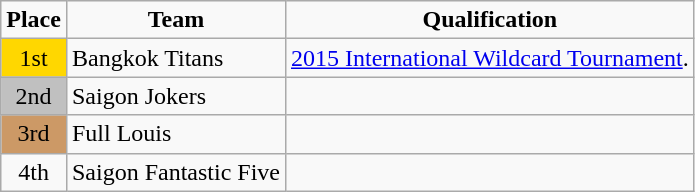<table class="wikitable" style="text-align:left">
<tr>
<td style="text-align:center"><strong>Place</strong></td>
<td style="text-align:center"><strong>Team</strong></td>
<td style="text-align:center"><strong>Qualification</strong></td>
</tr>
<tr>
<td style="text-align:center; background:gold;">1st</td>
<td> Bangkok Titans</td>
<td style="text-align:center"><a href='#'>2015 International Wildcard Tournament</a>.</td>
</tr>
<tr>
<td style="text-align:center; background:silver;">2nd</td>
<td> Saigon Jokers</td>
<td style="text-align:center"></td>
</tr>
<tr>
<td style="text-align:center; background:#c96;">3rd</td>
<td> Full Louis</td>
<td style="text-align:center"></td>
</tr>
<tr>
<td style="text-align:center">4th</td>
<td> Saigon Fantastic Five</td>
<td style="text-align:center"></td>
</tr>
</table>
